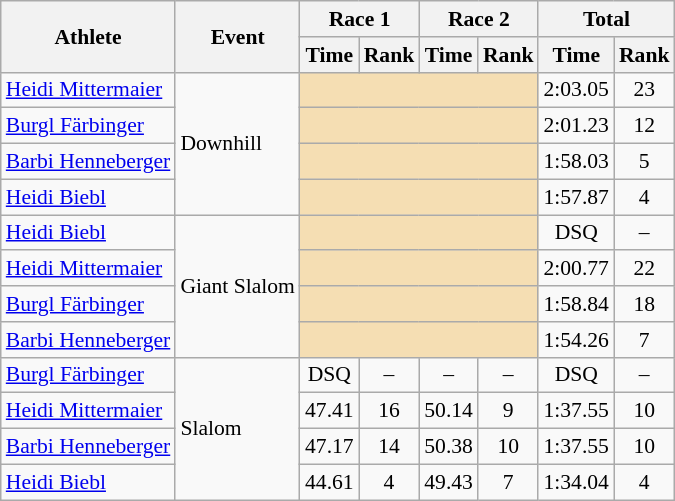<table class="wikitable" style="font-size:90%">
<tr>
<th rowspan="2">Athlete</th>
<th rowspan="2">Event</th>
<th colspan="2">Race 1</th>
<th colspan="2">Race 2</th>
<th colspan="2">Total</th>
</tr>
<tr>
<th>Time</th>
<th>Rank</th>
<th>Time</th>
<th>Rank</th>
<th>Time</th>
<th>Rank</th>
</tr>
<tr>
<td><a href='#'>Heidi Mittermaier</a></td>
<td rowspan="4">Downhill</td>
<td colspan="4" bgcolor="wheat"></td>
<td align="center">2:03.05</td>
<td align="center">23</td>
</tr>
<tr>
<td><a href='#'>Burgl Färbinger</a></td>
<td colspan="4" bgcolor="wheat"></td>
<td align="center">2:01.23</td>
<td align="center">12</td>
</tr>
<tr>
<td><a href='#'>Barbi Henneberger</a></td>
<td colspan="4" bgcolor="wheat"></td>
<td align="center">1:58.03</td>
<td align="center">5</td>
</tr>
<tr>
<td><a href='#'>Heidi Biebl</a></td>
<td colspan="4" bgcolor="wheat"></td>
<td align="center">1:57.87</td>
<td align="center">4</td>
</tr>
<tr>
<td><a href='#'>Heidi Biebl</a></td>
<td rowspan="4">Giant Slalom</td>
<td colspan="4" bgcolor="wheat"></td>
<td align="center">DSQ</td>
<td align="center">–</td>
</tr>
<tr>
<td><a href='#'>Heidi Mittermaier</a></td>
<td colspan="4" bgcolor="wheat"></td>
<td align="center">2:00.77</td>
<td align="center">22</td>
</tr>
<tr>
<td><a href='#'>Burgl Färbinger</a></td>
<td colspan="4" bgcolor="wheat"></td>
<td align="center">1:58.84</td>
<td align="center">18</td>
</tr>
<tr>
<td><a href='#'>Barbi Henneberger</a></td>
<td colspan="4" bgcolor="wheat"></td>
<td align="center">1:54.26</td>
<td align="center">7</td>
</tr>
<tr>
<td><a href='#'>Burgl Färbinger</a></td>
<td rowspan="4">Slalom</td>
<td align="center">DSQ</td>
<td align="center">–</td>
<td align="center">–</td>
<td align="center">–</td>
<td align="center">DSQ</td>
<td align="center">–</td>
</tr>
<tr>
<td><a href='#'>Heidi Mittermaier</a></td>
<td align="center">47.41</td>
<td align="center">16</td>
<td align="center">50.14</td>
<td align="center">9</td>
<td align="center">1:37.55</td>
<td align="center">10</td>
</tr>
<tr>
<td><a href='#'>Barbi Henneberger</a></td>
<td align="center">47.17</td>
<td align="center">14</td>
<td align="center">50.38</td>
<td align="center">10</td>
<td align="center">1:37.55</td>
<td align="center">10</td>
</tr>
<tr>
<td><a href='#'>Heidi Biebl</a></td>
<td align="center">44.61</td>
<td align="center">4</td>
<td align="center">49.43</td>
<td align="center">7</td>
<td align="center">1:34.04</td>
<td align="center">4</td>
</tr>
</table>
